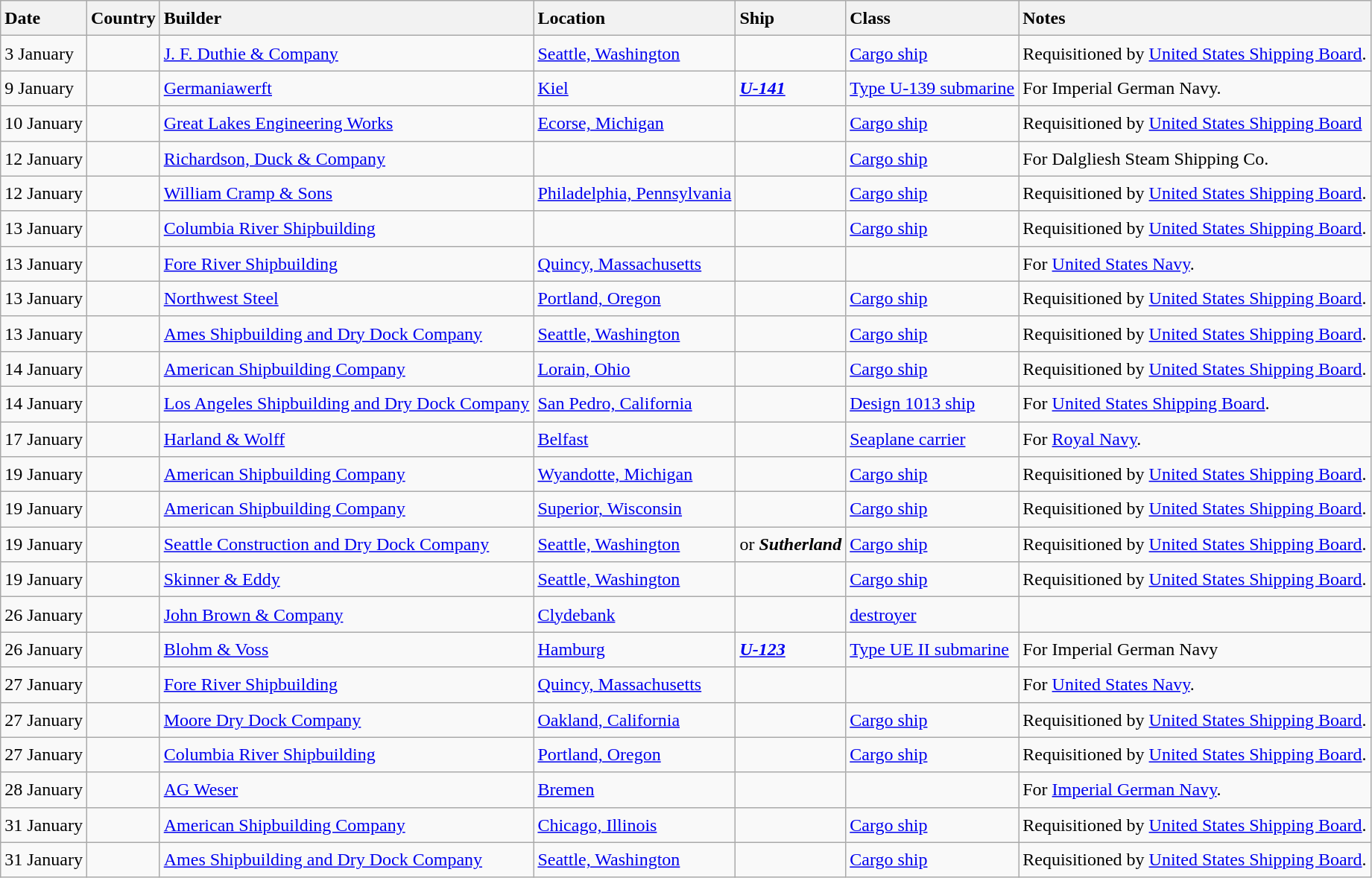<table class="wikitable sortable" style="font-size:1.00em; line-height:1.5em;">
<tr>
<th style="text-align: left;">Date</th>
<th style="text-align: left;">Country</th>
<th style="text-align: left;">Builder</th>
<th style="text-align: left;">Location</th>
<th style="text-align: left;">Ship</th>
<th style="text-align: left;">Class</th>
<th style="text-align: left;">Notes</th>
</tr>
<tr>
<td>3 January</td>
<td></td>
<td><a href='#'>J. F. Duthie & Company</a></td>
<td><a href='#'>Seattle, Washington</a></td>
<td><strong></strong></td>
<td><a href='#'>Cargo ship</a></td>
<td>Requisitioned by <a href='#'>United States Shipping Board</a>.</td>
</tr>
<tr>
<td>9 January</td>
<td></td>
<td><a href='#'>Germaniawerft</a></td>
<td><a href='#'>Kiel</a></td>
<td><strong><a href='#'><em>U-141</em></a></strong></td>
<td><a href='#'>Type U-139 submarine</a></td>
<td>For Imperial German Navy.</td>
</tr>
<tr>
<td>10 January</td>
<td></td>
<td><a href='#'>Great Lakes Engineering Works</a></td>
<td><a href='#'>Ecorse, Michigan</a></td>
<td><strong></strong></td>
<td><a href='#'>Cargo ship</a></td>
<td>Requisitioned by <a href='#'>United States Shipping Board</a></td>
</tr>
<tr>
<td>12 January</td>
<td></td>
<td><a href='#'>Richardson, Duck & Company</a></td>
<td></td>
<td><strong></strong></td>
<td><a href='#'>Cargo ship</a></td>
<td>For Dalgliesh Steam Shipping Co.</td>
</tr>
<tr>
<td>12 January</td>
<td></td>
<td><a href='#'>William Cramp & Sons</a></td>
<td><a href='#'>Philadelphia, Pennsylvania</a></td>
<td><strong></strong></td>
<td><a href='#'>Cargo ship</a></td>
<td>Requisitioned by <a href='#'>United States Shipping Board</a>.</td>
</tr>
<tr>
<td>13 January</td>
<td></td>
<td><a href='#'>Columbia River Shipbuilding</a></td>
<td></td>
<td><strong></strong></td>
<td><a href='#'>Cargo ship</a></td>
<td>Requisitioned by <a href='#'>United States Shipping Board</a>.</td>
</tr>
<tr>
<td>13 January</td>
<td></td>
<td><a href='#'>Fore River Shipbuilding</a></td>
<td><a href='#'>Quincy, Massachusetts</a></td>
<td><strong></strong></td>
<td></td>
<td>For <a href='#'>United States Navy</a>.</td>
</tr>
<tr>
<td>13 January</td>
<td></td>
<td><a href='#'>Northwest Steel</a></td>
<td><a href='#'>Portland, Oregon</a></td>
<td><strong></strong></td>
<td><a href='#'>Cargo ship</a></td>
<td>Requisitioned by <a href='#'>United States Shipping Board</a>.</td>
</tr>
<tr>
<td>13 January</td>
<td></td>
<td><a href='#'>Ames Shipbuilding and Dry Dock Company</a></td>
<td><a href='#'>Seattle, Washington</a></td>
<td><strong></strong></td>
<td><a href='#'>Cargo ship</a></td>
<td>Requisitioned by <a href='#'>United States Shipping Board</a>.</td>
</tr>
<tr>
<td>14 January</td>
<td></td>
<td><a href='#'>American Shipbuilding Company</a></td>
<td><a href='#'>Lorain, Ohio</a></td>
<td><strong></strong></td>
<td><a href='#'>Cargo ship</a></td>
<td>Requisitioned by <a href='#'>United States Shipping Board</a>.</td>
</tr>
<tr>
<td>14 January</td>
<td></td>
<td><a href='#'>Los Angeles Shipbuilding and Dry Dock Company</a></td>
<td><a href='#'>San Pedro, California</a></td>
<td><strong></strong></td>
<td><a href='#'>Design 1013 ship</a></td>
<td>For <a href='#'>United States Shipping Board</a>.</td>
</tr>
<tr ---->
<td>17 January</td>
<td></td>
<td><a href='#'>Harland & Wolff</a></td>
<td><a href='#'>Belfast</a></td>
<td><strong></strong></td>
<td><a href='#'>Seaplane carrier</a></td>
<td>For <a href='#'>Royal Navy</a>.</td>
</tr>
<tr>
<td>19 January</td>
<td></td>
<td><a href='#'>American Shipbuilding Company</a></td>
<td><a href='#'>Wyandotte, Michigan</a></td>
<td><strong></strong></td>
<td><a href='#'>Cargo ship</a></td>
<td>Requisitioned by <a href='#'>United States Shipping Board</a>.</td>
</tr>
<tr>
<td>19 January</td>
<td></td>
<td><a href='#'>American Shipbuilding Company</a></td>
<td><a href='#'>Superior, Wisconsin</a></td>
<td><strong></strong></td>
<td><a href='#'>Cargo ship</a></td>
<td>Requisitioned by <a href='#'>United States Shipping Board</a>.</td>
</tr>
<tr>
<td>19 January</td>
<td></td>
<td><a href='#'>Seattle Construction and Dry Dock Company</a></td>
<td><a href='#'>Seattle, Washington</a></td>
<td><strong></strong> or <strong><em>Sutherland</em></strong></td>
<td><a href='#'>Cargo ship</a></td>
<td>Requisitioned by <a href='#'>United States Shipping Board</a>.</td>
</tr>
<tr>
<td>19 January</td>
<td></td>
<td><a href='#'>Skinner & Eddy</a></td>
<td><a href='#'>Seattle, Washington</a></td>
<td><strong></strong></td>
<td><a href='#'>Cargo ship</a></td>
<td>Requisitioned by <a href='#'>United States Shipping Board</a>.</td>
</tr>
<tr>
<td>26 January</td>
<td></td>
<td><a href='#'>John Brown & Company</a></td>
<td><a href='#'>Clydebank</a></td>
<td><strong></strong></td>
<td> <a href='#'>destroyer</a></td>
<td></td>
</tr>
<tr>
<td>26 January</td>
<td></td>
<td><a href='#'>Blohm & Voss</a></td>
<td><a href='#'>Hamburg</a></td>
<td><strong><a href='#'><em>U-123</em></a></strong></td>
<td><a href='#'>Type UE II submarine</a></td>
<td>For Imperial German Navy</td>
</tr>
<tr>
<td>27 January</td>
<td></td>
<td><a href='#'>Fore River Shipbuilding</a></td>
<td><a href='#'>Quincy, Massachusetts</a></td>
<td><strong></strong></td>
<td></td>
<td>For <a href='#'>United States Navy</a>.</td>
</tr>
<tr>
<td>27 January</td>
<td></td>
<td><a href='#'>Moore Dry Dock Company</a></td>
<td><a href='#'>Oakland, California</a></td>
<td><strong></strong></td>
<td><a href='#'>Cargo ship</a></td>
<td>Requisitioned by <a href='#'>United States Shipping Board</a>.</td>
</tr>
<tr>
<td>27 January</td>
<td></td>
<td><a href='#'>Columbia River Shipbuilding</a></td>
<td><a href='#'>Portland, Oregon</a></td>
<td><strong></strong></td>
<td><a href='#'>Cargo ship</a></td>
<td>Requisitioned by <a href='#'>United States Shipping Board</a>.</td>
</tr>
<tr>
<td>28 January</td>
<td></td>
<td><a href='#'>AG Weser</a></td>
<td><a href='#'>Bremen</a></td>
<td><strong></strong></td>
<td></td>
<td>For <a href='#'>Imperial German Navy</a>.</td>
</tr>
<tr>
<td>31 January</td>
<td></td>
<td><a href='#'>American Shipbuilding Company</a></td>
<td><a href='#'>Chicago, Illinois</a></td>
<td><strong></strong></td>
<td><a href='#'>Cargo ship</a></td>
<td>Requisitioned by <a href='#'>United States Shipping Board</a>.</td>
</tr>
<tr>
<td>31 January</td>
<td></td>
<td><a href='#'>Ames Shipbuilding and Dry Dock Company</a></td>
<td><a href='#'>Seattle, Washington</a></td>
<td><strong></strong></td>
<td><a href='#'>Cargo ship</a></td>
<td>Requisitioned by <a href='#'>United States Shipping Board</a>.</td>
</tr>
</table>
